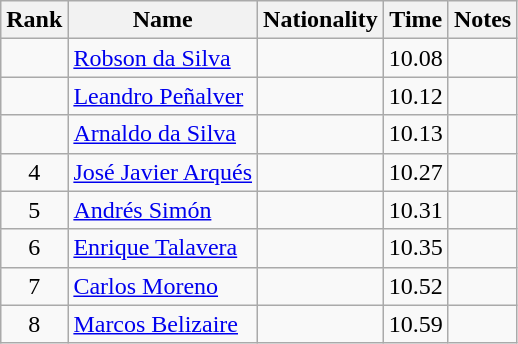<table class="wikitable sortable" style="text-align:center">
<tr>
<th>Rank</th>
<th>Name</th>
<th>Nationality</th>
<th>Time</th>
<th>Notes</th>
</tr>
<tr>
<td align=center></td>
<td align=left><a href='#'>Robson da Silva</a></td>
<td align=left></td>
<td>10.08</td>
<td></td>
</tr>
<tr>
<td align=center></td>
<td align=left><a href='#'>Leandro Peñalver</a></td>
<td align=left></td>
<td>10.12</td>
<td></td>
</tr>
<tr>
<td align=center></td>
<td align=left><a href='#'>Arnaldo da Silva</a></td>
<td align=left></td>
<td>10.13</td>
<td></td>
</tr>
<tr>
<td align=center>4</td>
<td align=left><a href='#'>José Javier Arqués</a></td>
<td align=left></td>
<td>10.27</td>
<td></td>
</tr>
<tr>
<td align=center>5</td>
<td align=left><a href='#'>Andrés Simón</a></td>
<td align=left></td>
<td>10.31</td>
<td></td>
</tr>
<tr>
<td align=center>6</td>
<td align=left><a href='#'>Enrique Talavera</a></td>
<td align=left></td>
<td>10.35</td>
<td></td>
</tr>
<tr>
<td align=center>7</td>
<td align=left><a href='#'>Carlos Moreno</a></td>
<td align=left></td>
<td>10.52</td>
<td></td>
</tr>
<tr>
<td align=center>8</td>
<td align=left><a href='#'>Marcos Belizaire</a></td>
<td align=left></td>
<td>10.59</td>
<td></td>
</tr>
</table>
